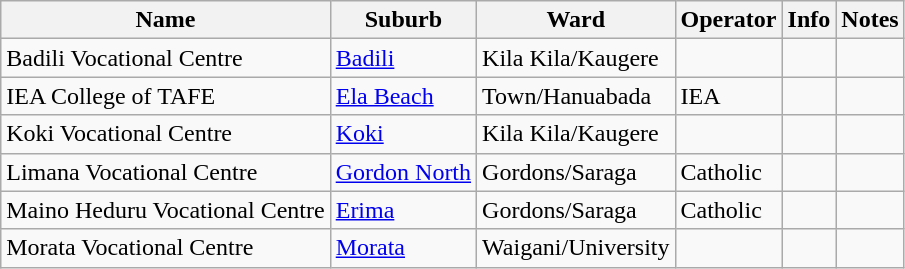<table class="wikitable sortable">
<tr>
<th>Name</th>
<th>Suburb</th>
<th>Ward</th>
<th>Operator</th>
<th>Info</th>
<th>Notes</th>
</tr>
<tr>
<td>Badili Vocational Centre</td>
<td><a href='#'>Badili</a></td>
<td>Kila Kila/Kaugere</td>
<td></td>
<td></td>
<td></td>
</tr>
<tr>
<td>IEA College of TAFE</td>
<td><a href='#'>Ela Beach</a></td>
<td>Town/Hanuabada</td>
<td>IEA</td>
<td></td>
<td></td>
</tr>
<tr>
<td>Koki Vocational Centre</td>
<td><a href='#'>Koki</a></td>
<td>Kila Kila/Kaugere</td>
<td></td>
<td></td>
<td></td>
</tr>
<tr>
<td>Limana Vocational Centre</td>
<td><a href='#'>Gordon North</a></td>
<td>Gordons/Saraga</td>
<td>Catholic</td>
<td></td>
<td></td>
</tr>
<tr>
<td>Maino Heduru Vocational Centre</td>
<td><a href='#'>Erima</a></td>
<td>Gordons/Saraga</td>
<td>Catholic</td>
<td></td>
<td></td>
</tr>
<tr>
<td>Morata Vocational Centre</td>
<td><a href='#'>Morata</a></td>
<td>Waigani/University</td>
<td></td>
<td></td>
<td></td>
</tr>
</table>
